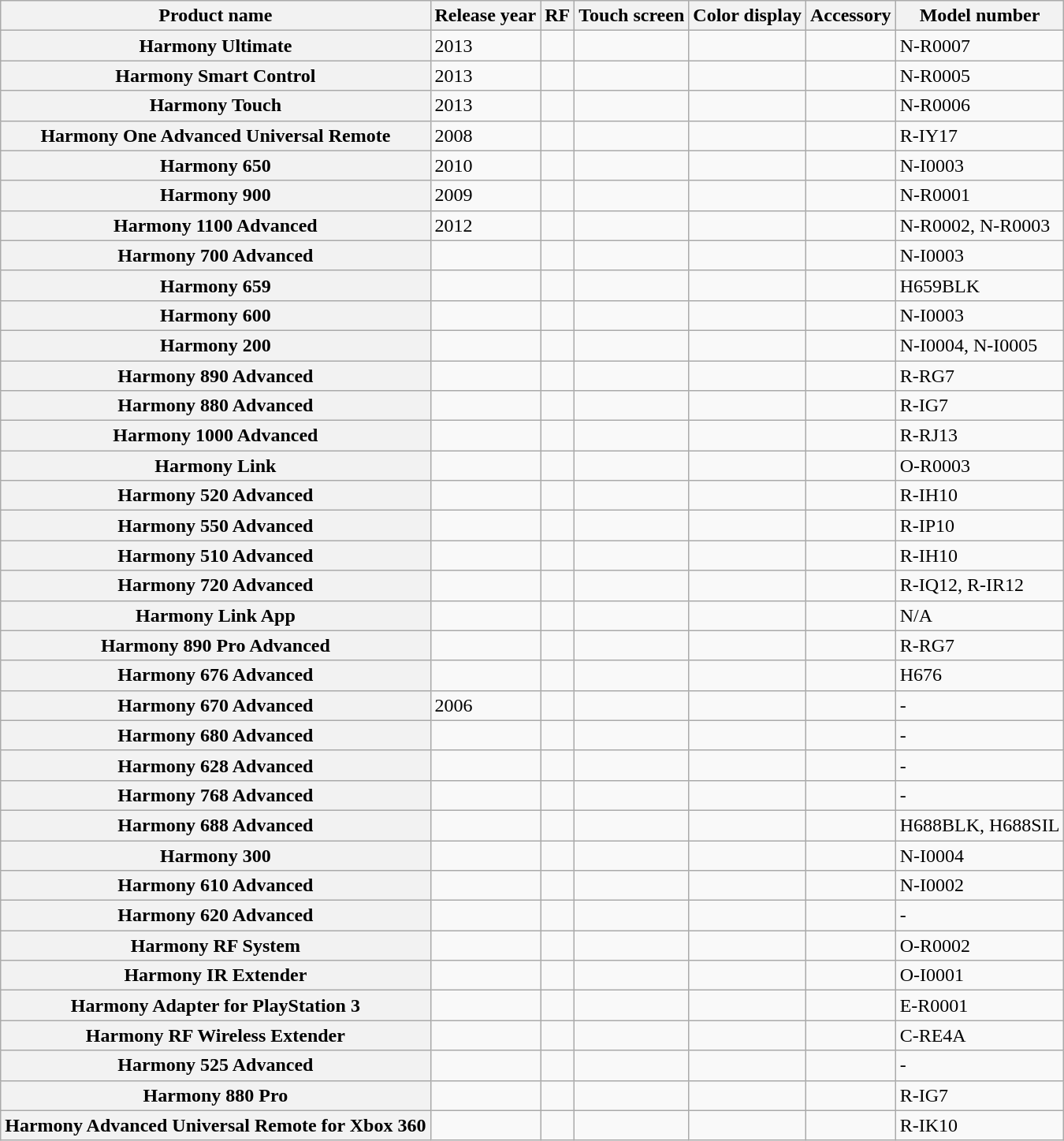<table class="wikitable sortable">
<tr>
<th>Product name</th>
<th>Release year</th>
<th>RF</th>
<th>Touch screen</th>
<th>Color display</th>
<th>Accessory</th>
<th>Model number</th>
</tr>
<tr>
<th>Harmony Ultimate</th>
<td>2013</td>
<td></td>
<td></td>
<td></td>
<td></td>
<td>N-R0007</td>
</tr>
<tr>
<th>Harmony Smart Control</th>
<td>2013</td>
<td></td>
<td></td>
<td></td>
<td></td>
<td>N-R0005</td>
</tr>
<tr>
<th>Harmony Touch</th>
<td>2013</td>
<td></td>
<td></td>
<td></td>
<td></td>
<td>N-R0006</td>
</tr>
<tr>
<th>Harmony One Advanced Universal Remote</th>
<td>2008</td>
<td></td>
<td></td>
<td></td>
<td></td>
<td>R-IY17</td>
</tr>
<tr>
<th>Harmony 650</th>
<td>2010</td>
<td></td>
<td></td>
<td></td>
<td></td>
<td>N-I0003</td>
</tr>
<tr>
<th>Harmony 900</th>
<td>2009</td>
<td></td>
<td></td>
<td></td>
<td></td>
<td>N-R0001</td>
</tr>
<tr>
<th>Harmony 1100 Advanced</th>
<td>2012</td>
<td></td>
<td></td>
<td></td>
<td></td>
<td>N-R0002, N-R0003</td>
</tr>
<tr>
<th>Harmony 700 Advanced</th>
<td></td>
<td></td>
<td></td>
<td></td>
<td></td>
<td>N-I0003</td>
</tr>
<tr>
<th>Harmony 659</th>
<td></td>
<td></td>
<td></td>
<td></td>
<td></td>
<td>H659BLK</td>
</tr>
<tr>
<th>Harmony 600</th>
<td></td>
<td></td>
<td></td>
<td></td>
<td></td>
<td>N-I0003</td>
</tr>
<tr>
<th>Harmony 200</th>
<td></td>
<td></td>
<td></td>
<td></td>
<td></td>
<td>N-I0004, N-I0005</td>
</tr>
<tr>
<th>Harmony 890 Advanced</th>
<td></td>
<td></td>
<td></td>
<td></td>
<td></td>
<td>R-RG7</td>
</tr>
<tr>
<th>Harmony 880 Advanced</th>
<td></td>
<td></td>
<td></td>
<td></td>
<td></td>
<td>R-IG7</td>
</tr>
<tr>
<th>Harmony 1000 Advanced</th>
<td></td>
<td></td>
<td></td>
<td></td>
<td></td>
<td>R-RJ13</td>
</tr>
<tr>
<th>Harmony Link</th>
<td></td>
<td></td>
<td></td>
<td></td>
<td></td>
<td>O-R0003</td>
</tr>
<tr>
<th>Harmony 520 Advanced</th>
<td></td>
<td></td>
<td></td>
<td></td>
<td></td>
<td>R-IH10</td>
</tr>
<tr>
<th>Harmony 550 Advanced</th>
<td></td>
<td></td>
<td></td>
<td></td>
<td></td>
<td>R-IP10</td>
</tr>
<tr>
<th>Harmony 510 Advanced</th>
<td></td>
<td></td>
<td></td>
<td></td>
<td></td>
<td>R-IH10</td>
</tr>
<tr>
<th>Harmony 720 Advanced</th>
<td></td>
<td></td>
<td></td>
<td></td>
<td></td>
<td>R-IQ12, R-IR12</td>
</tr>
<tr>
<th>Harmony Link App</th>
<td></td>
<td></td>
<td></td>
<td></td>
<td></td>
<td>N/A</td>
</tr>
<tr>
<th>Harmony 890 Pro Advanced</th>
<td></td>
<td></td>
<td></td>
<td></td>
<td></td>
<td>R-RG7</td>
</tr>
<tr>
<th>Harmony 676 Advanced</th>
<td></td>
<td></td>
<td></td>
<td></td>
<td></td>
<td>H676</td>
</tr>
<tr>
<th>Harmony 670 Advanced</th>
<td>2006</td>
<td></td>
<td></td>
<td></td>
<td></td>
<td>-</td>
</tr>
<tr>
<th>Harmony 680 Advanced</th>
<td></td>
<td></td>
<td></td>
<td></td>
<td></td>
<td>-</td>
</tr>
<tr>
<th>Harmony 628 Advanced</th>
<td></td>
<td></td>
<td></td>
<td></td>
<td></td>
<td>-</td>
</tr>
<tr>
<th>Harmony 768 Advanced</th>
<td></td>
<td></td>
<td></td>
<td></td>
<td></td>
<td>-</td>
</tr>
<tr>
<th>Harmony 688 Advanced</th>
<td></td>
<td></td>
<td></td>
<td></td>
<td></td>
<td>H688BLK, H688SIL</td>
</tr>
<tr>
<th>Harmony 300</th>
<td></td>
<td></td>
<td></td>
<td></td>
<td></td>
<td>N-I0004</td>
</tr>
<tr>
<th>Harmony 610 Advanced</th>
<td></td>
<td></td>
<td></td>
<td></td>
<td></td>
<td>N-I0002</td>
</tr>
<tr>
<th>Harmony 620 Advanced</th>
<td></td>
<td></td>
<td></td>
<td></td>
<td></td>
<td>-</td>
</tr>
<tr>
<th>Harmony RF System</th>
<td></td>
<td></td>
<td></td>
<td></td>
<td></td>
<td>O-R0002</td>
</tr>
<tr>
<th>Harmony IR Extender</th>
<td></td>
<td></td>
<td></td>
<td></td>
<td></td>
<td>O-I0001</td>
</tr>
<tr>
<th>Harmony Adapter for PlayStation 3</th>
<td></td>
<td></td>
<td></td>
<td></td>
<td></td>
<td>E-R0001</td>
</tr>
<tr>
<th>Harmony RF Wireless Extender</th>
<td></td>
<td></td>
<td></td>
<td></td>
<td></td>
<td>C-RE4A</td>
</tr>
<tr>
<th>Harmony 525 Advanced</th>
<td></td>
<td></td>
<td></td>
<td></td>
<td></td>
<td>-</td>
</tr>
<tr>
<th>Harmony 880 Pro</th>
<td></td>
<td></td>
<td></td>
<td></td>
<td></td>
<td>R-IG7</td>
</tr>
<tr>
<th>Harmony Advanced Universal Remote for Xbox 360</th>
<td></td>
<td></td>
<td></td>
<td></td>
<td></td>
<td>R-IK10</td>
</tr>
</table>
